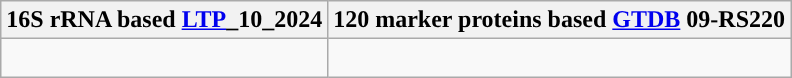<table class="wikitable">
<tr>
<th colspan=1>16S rRNA based <a href='#'>LTP</a>_10_2024</th>
<th colspan=1>120 marker proteins based <a href='#'>GTDB</a> 09-RS220</th>
</tr>
<tr>
<td style="vertical-align:top"><br></td>
<td><br></td>
</tr>
</table>
